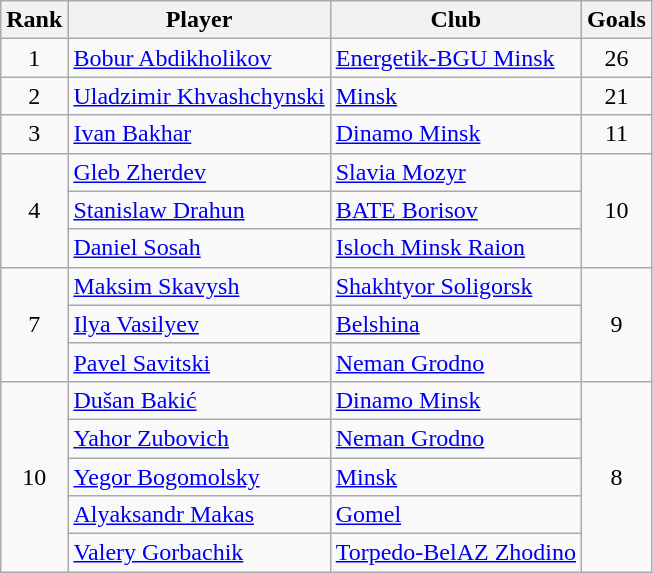<table class="wikitable" style="text-align:center;">
<tr>
<th>Rank</th>
<th>Player</th>
<th>Club</th>
<th>Goals</th>
</tr>
<tr>
<td>1</td>
<td align="left"> <a href='#'>Bobur Abdikholikov</a></td>
<td align="left"><a href='#'>Energetik-BGU Minsk</a></td>
<td>26</td>
</tr>
<tr>
<td>2</td>
<td align="left"> <a href='#'>Uladzimir Khvashchynski</a></td>
<td align="left"><a href='#'>Minsk</a></td>
<td>21</td>
</tr>
<tr>
<td>3</td>
<td align="left"> <a href='#'>Ivan Bakhar</a></td>
<td align="left"><a href='#'>Dinamo Minsk</a></td>
<td>11</td>
</tr>
<tr>
<td rowspan="3">4</td>
<td align="left"> <a href='#'>Gleb Zherdev</a></td>
<td align="left"><a href='#'>Slavia Mozyr</a></td>
<td rowspan="3">10</td>
</tr>
<tr>
<td align="left"> <a href='#'>Stanislaw Drahun</a></td>
<td align="left"><a href='#'>BATE Borisov</a></td>
</tr>
<tr>
<td align="left"> <a href='#'>Daniel Sosah</a></td>
<td align="left"><a href='#'>Isloch Minsk Raion</a></td>
</tr>
<tr>
<td rowspan="3">7</td>
<td align="left"> <a href='#'>Maksim Skavysh</a></td>
<td align="left"><a href='#'>Shakhtyor Soligorsk</a></td>
<td rowspan="3">9</td>
</tr>
<tr>
<td align="left"> <a href='#'>Ilya Vasilyev</a></td>
<td align="left"><a href='#'>Belshina</a></td>
</tr>
<tr>
<td align="left"> <a href='#'>Pavel Savitski</a></td>
<td align="left"><a href='#'>Neman Grodno</a></td>
</tr>
<tr>
<td rowspan="5">10</td>
<td align="left"> <a href='#'>Dušan Bakić</a></td>
<td align="left"><a href='#'>Dinamo Minsk</a></td>
<td rowspan="5">8</td>
</tr>
<tr>
<td align="left"> <a href='#'>Yahor Zubovich</a></td>
<td align="left"><a href='#'>Neman Grodno</a></td>
</tr>
<tr>
<td align="left"> <a href='#'>Yegor Bogomolsky</a></td>
<td align="left"><a href='#'>Minsk</a></td>
</tr>
<tr>
<td align="left"> <a href='#'>Alyaksandr Makas</a></td>
<td align="left"><a href='#'>Gomel</a></td>
</tr>
<tr>
<td align="left"> <a href='#'>Valery Gorbachik</a></td>
<td align="left"><a href='#'>Torpedo-BelAZ Zhodino</a></td>
</tr>
</table>
